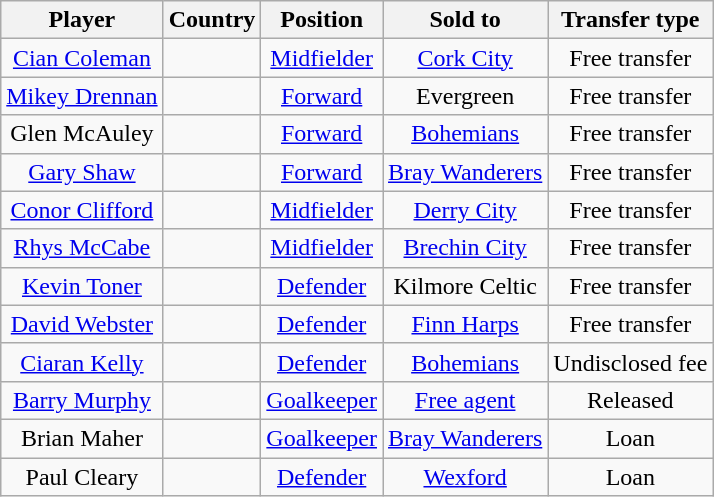<table class="wikitable" style="text-align:center">
<tr>
<th>Player</th>
<th>Country</th>
<th>Position</th>
<th>Sold to</th>
<th>Transfer type</th>
</tr>
<tr>
<td><a href='#'>Cian Coleman</a></td>
<td></td>
<td><a href='#'>Midfielder</a></td>
<td> <a href='#'>Cork City</a></td>
<td>Free transfer</td>
</tr>
<tr>
<td><a href='#'>Mikey Drennan</a></td>
<td></td>
<td><a href='#'>Forward</a></td>
<td> Evergreen</td>
<td>Free transfer</td>
</tr>
<tr>
<td>Glen McAuley</td>
<td></td>
<td><a href='#'>Forward</a></td>
<td> <a href='#'>Bohemians</a></td>
<td>Free transfer</td>
</tr>
<tr>
<td><a href='#'>Gary Shaw</a></td>
<td></td>
<td><a href='#'>Forward</a></td>
<td> <a href='#'>Bray Wanderers</a></td>
<td>Free transfer</td>
</tr>
<tr>
<td><a href='#'>Conor Clifford</a></td>
<td></td>
<td><a href='#'>Midfielder</a></td>
<td> <a href='#'>Derry City</a></td>
<td>Free transfer</td>
</tr>
<tr>
<td><a href='#'>Rhys McCabe</a></td>
<td></td>
<td><a href='#'>Midfielder</a></td>
<td> <a href='#'>Brechin City</a></td>
<td>Free transfer</td>
</tr>
<tr>
<td><a href='#'>Kevin Toner</a></td>
<td></td>
<td><a href='#'>Defender</a></td>
<td> Kilmore Celtic</td>
<td>Free transfer</td>
</tr>
<tr>
<td><a href='#'>David Webster</a></td>
<td></td>
<td><a href='#'>Defender</a></td>
<td> <a href='#'>Finn Harps</a></td>
<td>Free transfer</td>
</tr>
<tr>
<td><a href='#'>Ciaran Kelly</a></td>
<td></td>
<td><a href='#'>Defender</a></td>
<td> <a href='#'>Bohemians</a></td>
<td>Undisclosed fee</td>
</tr>
<tr>
<td><a href='#'>Barry Murphy</a></td>
<td></td>
<td><a href='#'>Goalkeeper</a></td>
<td><a href='#'>Free agent</a></td>
<td>Released</td>
</tr>
<tr>
<td>Brian Maher</td>
<td></td>
<td><a href='#'>Goalkeeper</a></td>
<td> <a href='#'>Bray Wanderers</a></td>
<td>Loan</td>
</tr>
<tr>
<td>Paul Cleary</td>
<td></td>
<td><a href='#'>Defender</a></td>
<td> <a href='#'>Wexford</a></td>
<td>Loan</td>
</tr>
</table>
